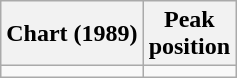<table class="wikitable sortable">
<tr>
<th>Chart (1989)</th>
<th>Peak<br>position</th>
</tr>
<tr>
<td></td>
</tr>
</table>
